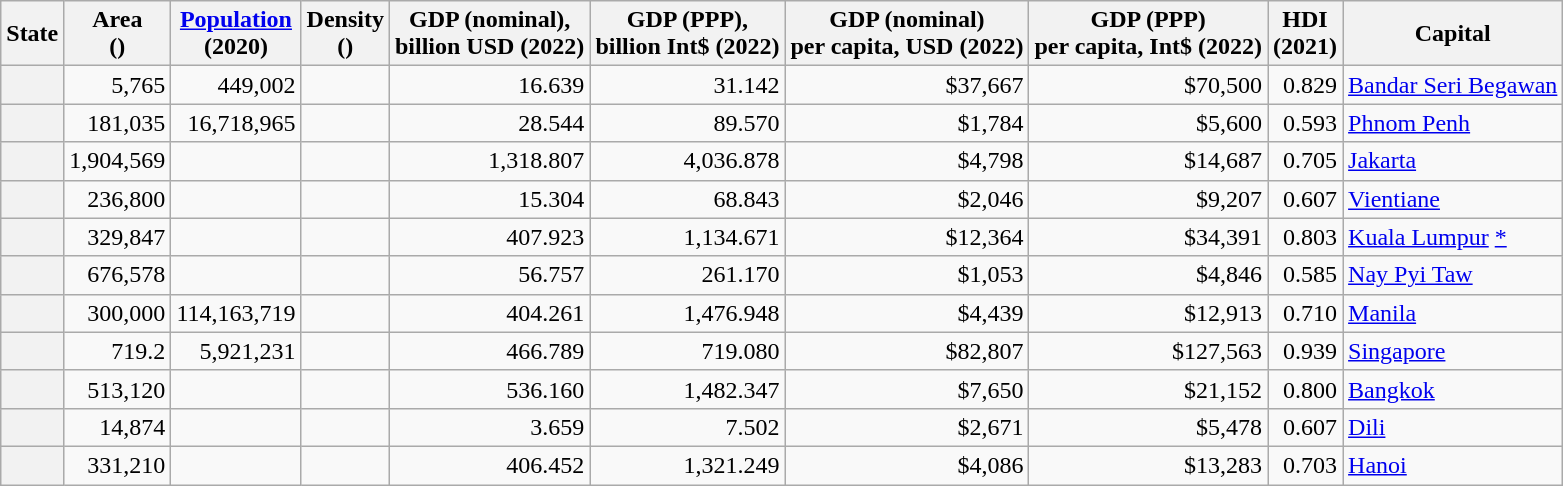<table class="sortable wikitable" style="text-align:right;">
<tr>
<th scope="col">State</th>
<th scope="col">Area<br>()</th>
<th scope="col"><a href='#'>Population</a><br>(2020)</th>
<th scope="col">Density<br>()</th>
<th scope="col">GDP (nominal),<br>billion USD (2022)</th>
<th scope="col">GDP (PPP),<br>billion Int$ (2022)</th>
<th scope="col">GDP (nominal)<br>per capita, USD (2022)</th>
<th scope="col">GDP (PPP)<br>per capita, Int$ (2022)</th>
<th scope="col">HDI<br>(2021)</th>
<th scope="col">Capital</th>
</tr>
<tr>
<th scope="row" style="text-align:left;"></th>
<td>5,765</td>
<td>449,002</td>
<td></td>
<td>16.639</td>
<td>31.142</td>
<td>$37,667</td>
<td>$70,500</td>
<td>0.829</td>
<td style="text-align:left;"><a href='#'>Bandar Seri Begawan</a></td>
</tr>
<tr>
<th scope="row" style="text-align:left;"></th>
<td>181,035</td>
<td>16,718,965</td>
<td></td>
<td>28.544</td>
<td>89.570</td>
<td>$1,784</td>
<td>$5,600</td>
<td>0.593</td>
<td style="text-align:left;"><a href='#'>Phnom Penh</a></td>
</tr>
<tr>
<th scope="row" style="text-align:left;"></th>
<td>1,904,569</td>
<td></td>
<td></td>
<td>1,318.807</td>
<td>4,036.878</td>
<td>$4,798</td>
<td>$14,687</td>
<td>0.705</td>
<td style="text-align:left;"><a href='#'>Jakarta</a></td>
</tr>
<tr>
<th scope="row" style="text-align:left;"></th>
<td>236,800</td>
<td></td>
<td></td>
<td>15.304</td>
<td>68.843</td>
<td>$2,046</td>
<td>$9,207</td>
<td>0.607</td>
<td style="text-align:left;"><a href='#'>Vientiane</a></td>
</tr>
<tr>
<th scope="row" style="text-align:left;"></th>
<td>329,847</td>
<td></td>
<td></td>
<td>407.923</td>
<td>1,134.671</td>
<td>$12,364</td>
<td>$34,391</td>
<td>0.803</td>
<td style="text-align:left;"><a href='#'>Kuala Lumpur</a> <a href='#'>*</a></td>
</tr>
<tr>
<th scope="row" style="text-align:left;"></th>
<td>676,578</td>
<td></td>
<td></td>
<td>56.757</td>
<td>261.170</td>
<td>$1,053</td>
<td>$4,846</td>
<td>0.585</td>
<td style="text-align:left;"><a href='#'>Nay Pyi Taw</a></td>
</tr>
<tr>
<th scope="row" style="text-align:left;"></th>
<td>300,000</td>
<td>114,163,719</td>
<td></td>
<td>404.261</td>
<td>1,476.948</td>
<td>$4,439</td>
<td>$12,913</td>
<td>0.710</td>
<td style="text-align:left;"><a href='#'>Manila</a></td>
</tr>
<tr>
<th scope="row" style="text-align:left;"></th>
<td>719.2</td>
<td>5,921,231</td>
<td></td>
<td>466.789</td>
<td>719.080</td>
<td>$82,807</td>
<td>$127,563</td>
<td>0.939</td>
<td scope="row" style="text-align:left;"><a href='#'>Singapore</a></td>
</tr>
<tr>
<th scope="row" style="text-align:left;"></th>
<td>513,120</td>
<td></td>
<td></td>
<td>536.160</td>
<td>1,482.347</td>
<td>$7,650</td>
<td>$21,152</td>
<td>0.800</td>
<td style="text-align:left;"><a href='#'>Bangkok</a></td>
</tr>
<tr>
<th scope="row" style="text-align:left;"></th>
<td>14,874</td>
<td></td>
<td></td>
<td>3.659</td>
<td>7.502</td>
<td>$2,671</td>
<td>$5,478</td>
<td>0.607</td>
<td style="text-align:left;"><a href='#'>Dili</a></td>
</tr>
<tr>
<th scope="row" style="text-align:left;"></th>
<td>331,210</td>
<td></td>
<td></td>
<td>406.452</td>
<td>1,321.249</td>
<td>$4,086</td>
<td>$13,283</td>
<td>0.703</td>
<td style="text-align:left;"><a href='#'>Hanoi</a></td>
</tr>
</table>
